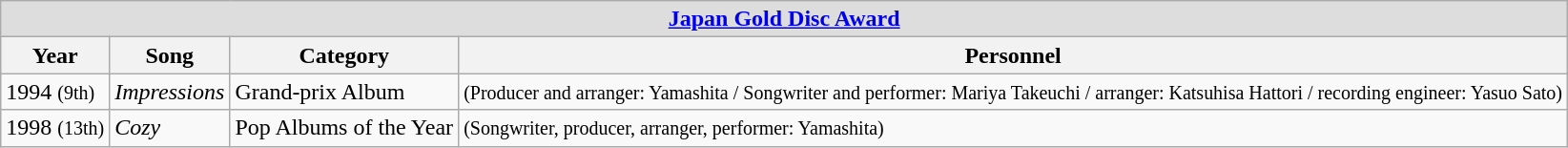<table class="wikitable" border="1">
<tr>
<td colspan=4 bgcolor="#DDDDDD" align=center><strong><a href='#'>Japan Gold Disc Award</a></strong></td>
</tr>
<tr>
<th align="center">Year</th>
<th align="center">Song</th>
<th align="center">Category</th>
<th align="center">Personnel</th>
</tr>
<tr>
<td>1994 <small>(9th)</small></td>
<td align="left"><em>Impressions</em></td>
<td align="left">Grand-prix Album</td>
<td><small>(Producer and arranger: Yamashita / Songwriter and performer: Mariya Takeuchi / arranger: Katsuhisa Hattori / recording engineer: Yasuo Sato)</small></td>
</tr>
<tr>
<td>1998 <small>(13th)</small></td>
<td align="left"><em>Cozy</em></td>
<td align="left">Pop Albums of the Year</td>
<td><small>(Songwriter, producer, arranger, performer: Yamashita)</small></td>
</tr>
</table>
